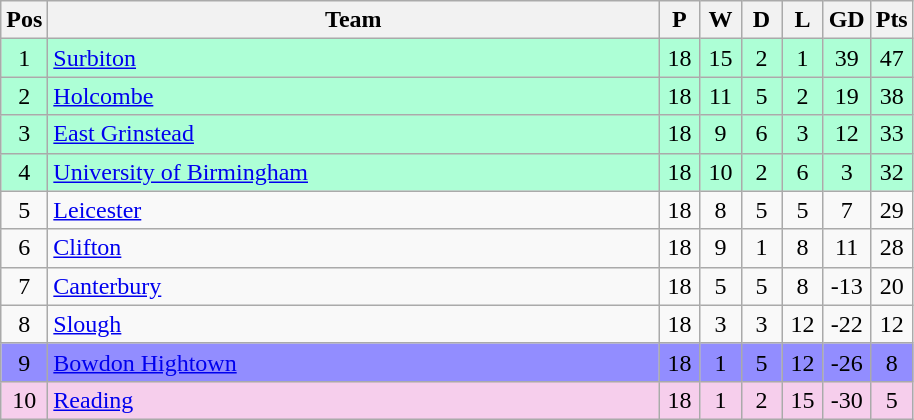<table class="wikitable" style="font-size: 100%; text-align:center;">
<tr>
<th width=20>Pos</th>
<th width=400>Team</th>
<th width=20>P</th>
<th width=20>W</th>
<th width=20>D</th>
<th width=20>L</th>
<th width=20>GD</th>
<th width=20>Pts</th>
</tr>
<tr style="background: #ADFFD6;">
<td>1</td>
<td align="left"><a href='#'>Surbiton</a></td>
<td>18</td>
<td>15</td>
<td>2</td>
<td>1</td>
<td>39</td>
<td>47</td>
</tr>
<tr style="background: #ADFFD6;">
<td>2</td>
<td align="left"><a href='#'>Holcombe</a></td>
<td>18</td>
<td>11</td>
<td>5</td>
<td>2</td>
<td>19</td>
<td>38</td>
</tr>
<tr style="background: #ADFFD6;">
<td>3</td>
<td align="left"><a href='#'>East Grinstead</a></td>
<td>18</td>
<td>9</td>
<td>6</td>
<td>3</td>
<td>12</td>
<td>33</td>
</tr>
<tr style="background: #ADFFD6;">
<td>4</td>
<td align="left"><a href='#'>University of Birmingham</a></td>
<td>18</td>
<td>10</td>
<td>2</td>
<td>6</td>
<td>3</td>
<td>32</td>
</tr>
<tr>
<td>5</td>
<td align="left"><a href='#'>Leicester</a></td>
<td>18</td>
<td>8</td>
<td>5</td>
<td>5</td>
<td>7</td>
<td>29</td>
</tr>
<tr>
<td>6</td>
<td align="left"><a href='#'>Clifton</a></td>
<td>18</td>
<td>9</td>
<td>1</td>
<td>8</td>
<td>11</td>
<td>28</td>
</tr>
<tr>
<td>7</td>
<td align="left"><a href='#'>Canterbury</a></td>
<td>18</td>
<td>5</td>
<td>5</td>
<td>8</td>
<td>-13</td>
<td>20</td>
</tr>
<tr>
<td>8</td>
<td align="left"><a href='#'>Slough</a></td>
<td>18</td>
<td>3</td>
<td>3</td>
<td>12</td>
<td>-22</td>
<td>12</td>
</tr>
<tr style="background: #928DFF;">
<td>9</td>
<td align="left"><a href='#'>Bowdon Hightown</a></td>
<td>18</td>
<td>1</td>
<td>5</td>
<td>12</td>
<td>-26</td>
<td>8</td>
</tr>
<tr style="background: #F6CEEC;">
<td>10</td>
<td align="left"><a href='#'>Reading</a></td>
<td>18</td>
<td>1</td>
<td>2</td>
<td>15</td>
<td>-30</td>
<td>5</td>
</tr>
</table>
